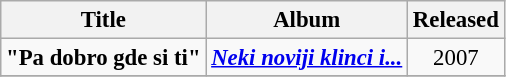<table class="wikitable" style="text-align: center; font-size:95%;">
<tr>
<th>Title</th>
<th>Album</th>
<th>Released</th>
</tr>
<tr>
<td><strong>"Pa dobro gde si ti"</strong></td>
<td><strong><em><a href='#'>Neki noviji klinci i...</a></em></strong></td>
<td>2007</td>
</tr>
<tr>
</tr>
</table>
